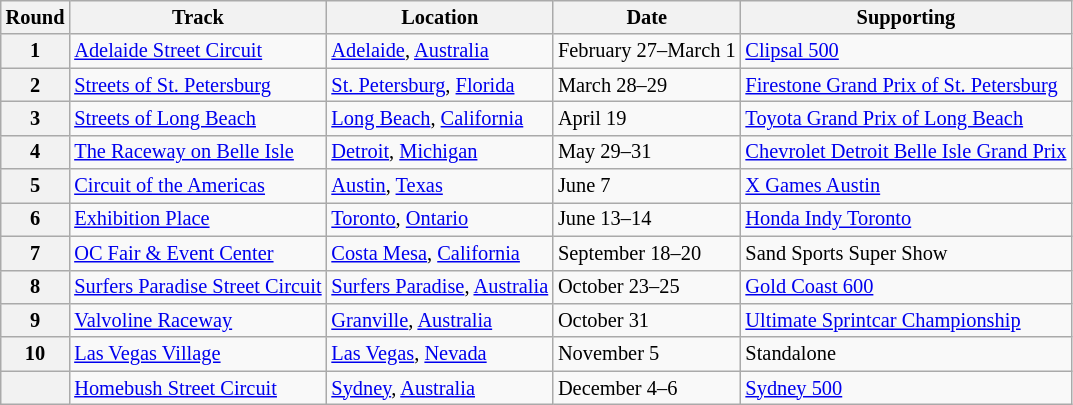<table class="wikitable" style="font-size: 85%;">
<tr>
<th>Round</th>
<th>Track</th>
<th>Location</th>
<th>Date</th>
<th>Supporting</th>
</tr>
<tr>
<th>1</th>
<td><a href='#'>Adelaide Street Circuit</a></td>
<td> <a href='#'>Adelaide</a>, <a href='#'>Australia</a></td>
<td>February 27–March 1</td>
<td><a href='#'>Clipsal 500</a></td>
</tr>
<tr>
<th>2</th>
<td><a href='#'>Streets of St. Petersburg</a></td>
<td> <a href='#'>St. Petersburg</a>, <a href='#'>Florida</a></td>
<td>March 28–29</td>
<td><a href='#'>Firestone Grand Prix of St. Petersburg</a></td>
</tr>
<tr>
<th>3</th>
<td><a href='#'>Streets of Long Beach</a></td>
<td> <a href='#'>Long Beach</a>, <a href='#'>California</a></td>
<td>April 19</td>
<td><a href='#'>Toyota Grand Prix of Long Beach</a></td>
</tr>
<tr>
<th>4</th>
<td><a href='#'>The Raceway on Belle Isle</a></td>
<td> <a href='#'>Detroit</a>, <a href='#'>Michigan</a></td>
<td>May 29–31</td>
<td><a href='#'>Chevrolet Detroit Belle Isle Grand Prix</a></td>
</tr>
<tr>
<th>5</th>
<td><a href='#'>Circuit of the Americas</a></td>
<td> <a href='#'>Austin</a>, <a href='#'>Texas</a></td>
<td>June 7</td>
<td><a href='#'>X Games Austin</a></td>
</tr>
<tr>
<th>6</th>
<td><a href='#'>Exhibition Place</a></td>
<td> <a href='#'>Toronto</a>, <a href='#'>Ontario</a></td>
<td>June 13–14</td>
<td><a href='#'>Honda Indy Toronto</a></td>
</tr>
<tr>
<th>7</th>
<td><a href='#'>OC Fair & Event Center</a></td>
<td>  <a href='#'>Costa Mesa</a>, <a href='#'>California</a></td>
<td>September 18–20</td>
<td>Sand Sports Super Show</td>
</tr>
<tr>
<th>8</th>
<td><a href='#'>Surfers Paradise Street Circuit</a></td>
<td> <a href='#'>Surfers Paradise</a>, <a href='#'>Australia</a></td>
<td>October 23–25</td>
<td><a href='#'>Gold Coast 600</a></td>
</tr>
<tr>
<th>9</th>
<td><a href='#'>Valvoline Raceway</a></td>
<td> <a href='#'>Granville</a>, <a href='#'>Australia</a></td>
<td>October 31</td>
<td><a href='#'>Ultimate Sprintcar Championship</a></td>
</tr>
<tr>
<th>10</th>
<td><a href='#'>Las Vegas Village</a></td>
<td> <a href='#'>Las Vegas</a>, <a href='#'>Nevada</a></td>
<td>November 5</td>
<td>Standalone</td>
</tr>
<tr>
<th></th>
<td><a href='#'>Homebush Street Circuit</a></td>
<td> <a href='#'>Sydney</a>, <a href='#'>Australia</a></td>
<td>December 4–6</td>
<td><a href='#'>Sydney 500</a></td>
</tr>
</table>
